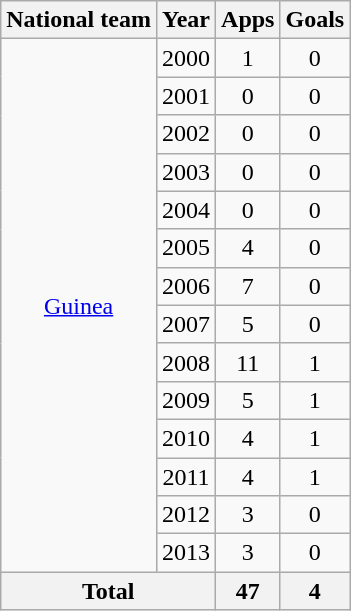<table class="wikitable" style="text-align:center">
<tr>
<th>National team</th>
<th>Year</th>
<th>Apps</th>
<th>Goals</th>
</tr>
<tr>
<td rowspan="14"><a href='#'>Guinea</a></td>
<td>2000</td>
<td>1</td>
<td>0</td>
</tr>
<tr>
<td>2001</td>
<td>0</td>
<td>0</td>
</tr>
<tr>
<td>2002</td>
<td>0</td>
<td>0</td>
</tr>
<tr>
<td>2003</td>
<td>0</td>
<td>0</td>
</tr>
<tr>
<td>2004</td>
<td>0</td>
<td>0</td>
</tr>
<tr>
<td>2005</td>
<td>4</td>
<td>0</td>
</tr>
<tr>
<td>2006</td>
<td>7</td>
<td>0</td>
</tr>
<tr>
<td>2007</td>
<td>5</td>
<td>0</td>
</tr>
<tr>
<td>2008</td>
<td>11</td>
<td>1</td>
</tr>
<tr>
<td>2009</td>
<td>5</td>
<td>1</td>
</tr>
<tr>
<td>2010</td>
<td>4</td>
<td>1</td>
</tr>
<tr>
<td>2011</td>
<td>4</td>
<td>1</td>
</tr>
<tr>
<td>2012</td>
<td>3</td>
<td>0</td>
</tr>
<tr>
<td>2013</td>
<td>3</td>
<td>0</td>
</tr>
<tr>
<th colspan="2">Total</th>
<th>47</th>
<th>4</th>
</tr>
</table>
